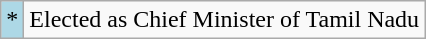<table class="wikitable">
<tr>
<td style="background:#add8e6;">*</td>
<td>Elected as Chief Minister of Tamil Nadu</td>
</tr>
</table>
